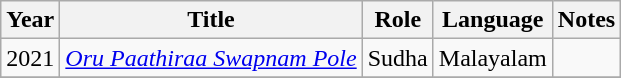<table class="wikitable sortable">
<tr>
<th>Year</th>
<th>Title</th>
<th>Role</th>
<th>Language</th>
<th>Notes</th>
</tr>
<tr>
<td>2021</td>
<td><em><a href='#'>Oru Paathiraa Swapnam Pole</a></em></td>
<td>Sudha</td>
<td>Malayalam</td>
<td></td>
</tr>
<tr>
</tr>
</table>
